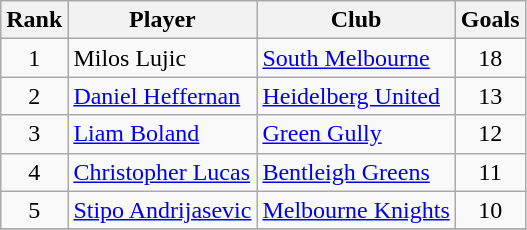<table class=wikitable style=text-align:center>
<tr>
<th>Rank</th>
<th>Player</th>
<th>Club</th>
<th>Goals</th>
</tr>
<tr>
<td>1</td>
<td align=left> Milos Lujic</td>
<td align=left><a href='#'>South Melbourne</a></td>
<td>18</td>
</tr>
<tr>
<td>2</td>
<td align=left> <a href='#'>Daniel Heffernan</a></td>
<td align=left><a href='#'>Heidelberg United</a></td>
<td>13</td>
</tr>
<tr>
<td>3</td>
<td align=left> <a href='#'>Liam Boland</a></td>
<td align=left><a href='#'>Green Gully</a></td>
<td>12</td>
</tr>
<tr>
<td>4</td>
<td align=left> <a href='#'>Christopher Lucas</a></td>
<td align=left><a href='#'>Bentleigh Greens</a></td>
<td rowspan=1>11</td>
</tr>
<tr>
<td>5</td>
<td align=left> <a href='#'>Stipo Andrijasevic</a></td>
<td align=left><a href='#'>Melbourne Knights</a></td>
<td>10</td>
</tr>
<tr>
</tr>
</table>
